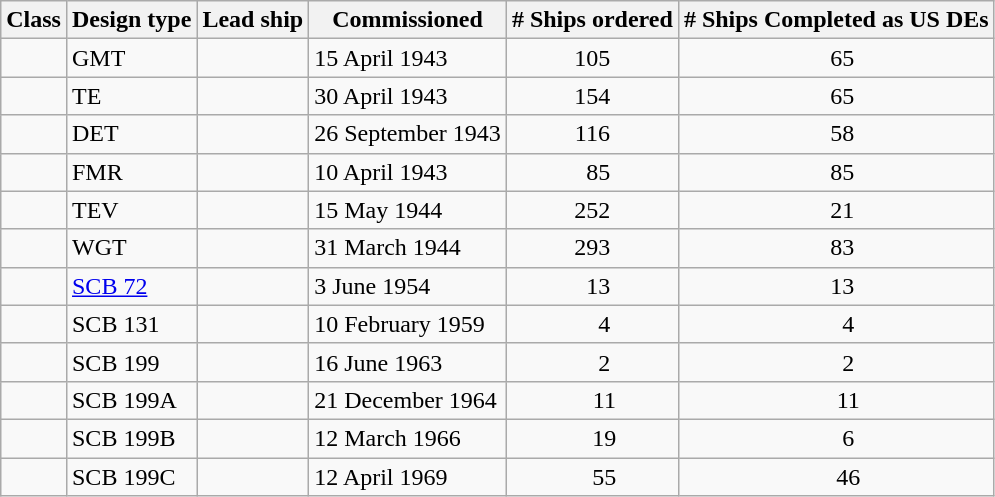<table class="wikitable">
<tr>
<th>Class</th>
<th>Design type</th>
<th>Lead ship</th>
<th>Commissioned</th>
<th># Ships ordered</th>
<th># Ships Completed as US DEs</th>
</tr>
<tr>
<td></td>
<td>GMT</td>
<td></td>
<td>15 April 1943</td>
<td align=center>105</td>
<td align=center>  65</td>
</tr>
<tr>
<td></td>
<td>TE</td>
<td></td>
<td>30 April 1943</td>
<td align=center>154</td>
<td align=center>  65</td>
</tr>
<tr>
<td></td>
<td>DET</td>
<td></td>
<td>26 September 1943</td>
<td align=center>116</td>
<td align=center>  58</td>
</tr>
<tr>
<td></td>
<td>FMR</td>
<td></td>
<td>10 April 1943</td>
<td align=center>  85</td>
<td align=center>  85</td>
</tr>
<tr>
<td></td>
<td>TEV</td>
<td></td>
<td>15 May 1944</td>
<td align=center>252</td>
<td align=center>  21</td>
</tr>
<tr>
<td></td>
<td>WGT</td>
<td></td>
<td>31 March 1944</td>
<td align=center>293</td>
<td align=center>  83</td>
</tr>
<tr>
<td></td>
<td><a href='#'>SCB 72</a></td>
<td></td>
<td>3 June 1954</td>
<td align=center>  13</td>
<td align=center>  13</td>
</tr>
<tr>
<td></td>
<td>SCB 131</td>
<td></td>
<td>10 February 1959</td>
<td align=center>    4</td>
<td align=center>    4</td>
</tr>
<tr>
<td></td>
<td>SCB 199</td>
<td></td>
<td>16 June 1963</td>
<td align=center>    2</td>
<td align=center>    2</td>
</tr>
<tr>
<td></td>
<td>SCB 199A</td>
<td></td>
<td>21 December 1964</td>
<td align=center>    11</td>
<td align=center>    11</td>
</tr>
<tr>
<td></td>
<td>SCB 199B</td>
<td></td>
<td>12 March 1966</td>
<td align=center>    19</td>
<td align=center>    6</td>
</tr>
<tr>
<td></td>
<td>SCB 199C</td>
<td></td>
<td>12 April 1969</td>
<td align=center>    55</td>
<td align=center>    46</td>
</tr>
</table>
